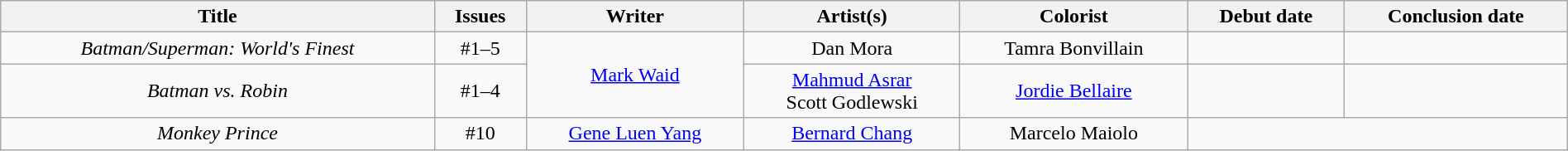<table class="wikitable" style="text-align:center; width:100%">
<tr>
<th scope="col">Title</th>
<th scope="col">Issues</th>
<th scope="col">Writer</th>
<th scope="col">Artist(s)</th>
<th scope="col">Colorist</th>
<th scope="col">Debut date</th>
<th scope="col">Conclusion date</th>
</tr>
<tr>
<td><em>Batman/Superman: World's Finest</em></td>
<td>#1–5</td>
<td rowspan="2"><a href='#'>Mark Waid</a></td>
<td>Dan Mora</td>
<td>Tamra Bonvillain</td>
<td></td>
<td></td>
</tr>
<tr>
<td><em>Batman vs. Robin</em></td>
<td>#1–4</td>
<td><a href='#'>Mahmud Asrar</a><br>Scott Godlewski</td>
<td><a href='#'>Jordie Bellaire</a></td>
<td></td>
<td></td>
</tr>
<tr>
<td><em>Monkey Prince</em></td>
<td>#10</td>
<td><a href='#'>Gene Luen Yang</a></td>
<td><a href='#'>Bernard Chang</a></td>
<td>Marcelo Maiolo</td>
<td colspan="2"></td>
</tr>
</table>
